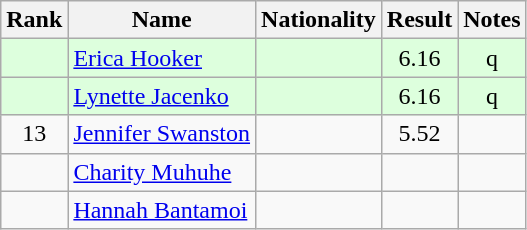<table class="wikitable sortable" style="text-align:center">
<tr>
<th>Rank</th>
<th>Name</th>
<th>Nationality</th>
<th>Result</th>
<th>Notes</th>
</tr>
<tr bgcolor=ddffdd>
<td></td>
<td align=left><a href='#'>Erica Hooker</a></td>
<td align=left></td>
<td>6.16</td>
<td>q</td>
</tr>
<tr bgcolor=ddffdd>
<td></td>
<td align=left><a href='#'>Lynette Jacenko</a></td>
<td align=left></td>
<td>6.16</td>
<td>q</td>
</tr>
<tr>
<td>13</td>
<td align=left><a href='#'>Jennifer Swanston</a></td>
<td align=left></td>
<td>5.52</td>
<td></td>
</tr>
<tr>
<td></td>
<td align=left><a href='#'>Charity Muhuhe</a></td>
<td align=left></td>
<td></td>
<td></td>
</tr>
<tr>
<td></td>
<td align=left><a href='#'>Hannah Bantamoi</a></td>
<td align=left></td>
<td></td>
<td></td>
</tr>
</table>
